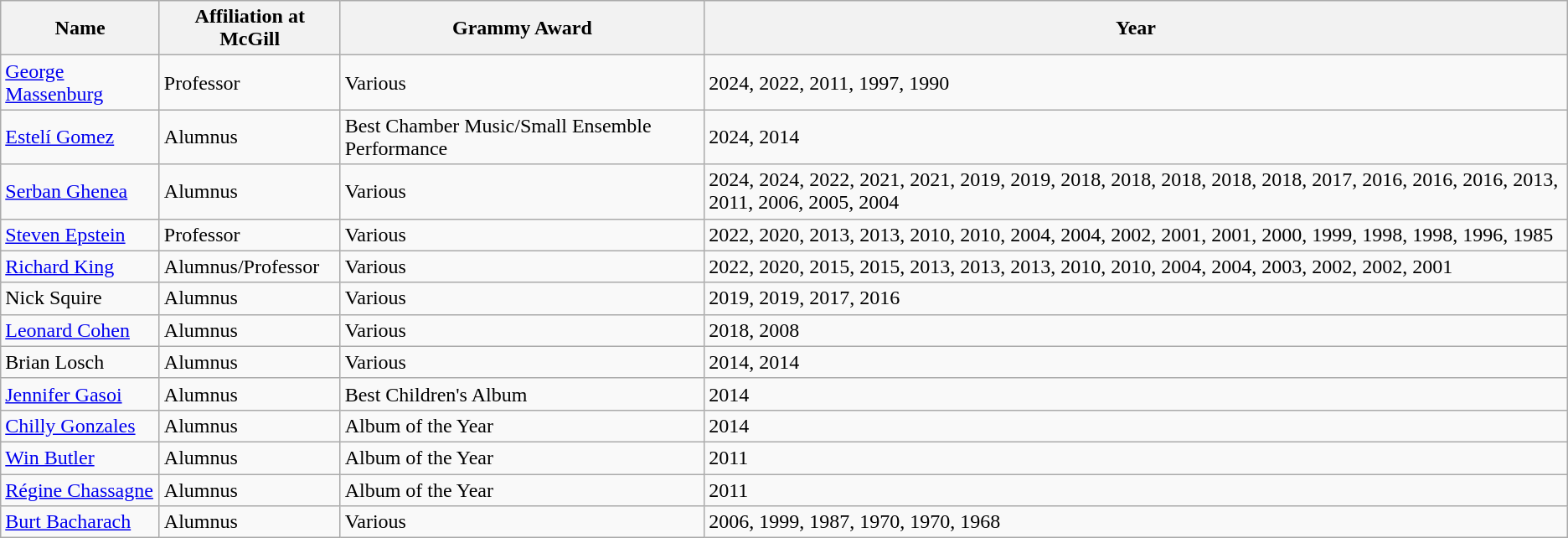<table class="wikitable">
<tr>
<th>Name</th>
<th>Affiliation at McGill</th>
<th>Grammy Award</th>
<th>Year</th>
</tr>
<tr>
<td><a href='#'>George Massenburg</a></td>
<td>Professor</td>
<td>Various</td>
<td>2024, 2022, 2011, 1997, 1990</td>
</tr>
<tr>
<td><a href='#'>Estelí Gomez</a></td>
<td>Alumnus</td>
<td>Best Chamber Music/Small Ensemble Performance</td>
<td>2024, 2014</td>
</tr>
<tr>
<td><a href='#'>Serban Ghenea</a></td>
<td>Alumnus</td>
<td>Various</td>
<td>2024, 2024, 2022, 2021, 2021, 2019, 2019, 2018, 2018, 2018, 2018, 2018, 2017, 2016, 2016, 2016, 2013, 2011, 2006, 2005, 2004</td>
</tr>
<tr>
<td><a href='#'>Steven Epstein</a></td>
<td>Professor</td>
<td>Various</td>
<td>2022, 2020, 2013, 2013, 2010, 2010, 2004, 2004, 2002, 2001, 2001, 2000, 1999, 1998, 1998, 1996, 1985</td>
</tr>
<tr>
<td><a href='#'>Richard King</a></td>
<td>Alumnus/Professor</td>
<td>Various</td>
<td>2022, 2020, 2015, 2015, 2013, 2013, 2013, 2010, 2010, 2004, 2004, 2003, 2002, 2002, 2001</td>
</tr>
<tr>
<td>Nick Squire</td>
<td>Alumnus</td>
<td>Various</td>
<td>2019, 2019, 2017, 2016</td>
</tr>
<tr>
<td><a href='#'>Leonard Cohen</a></td>
<td>Alumnus</td>
<td>Various</td>
<td>2018, 2008</td>
</tr>
<tr>
<td>Brian Losch</td>
<td>Alumnus</td>
<td>Various</td>
<td>2014, 2014</td>
</tr>
<tr>
<td><a href='#'>Jennifer Gasoi</a></td>
<td>Alumnus</td>
<td>Best Children's Album</td>
<td>2014</td>
</tr>
<tr>
<td><a href='#'>Chilly Gonzales</a></td>
<td>Alumnus</td>
<td>Album of the Year</td>
<td>2014</td>
</tr>
<tr>
<td><a href='#'>Win Butler</a></td>
<td>Alumnus</td>
<td>Album of the Year</td>
<td>2011</td>
</tr>
<tr>
<td><a href='#'>Régine Chassagne</a></td>
<td>Alumnus</td>
<td>Album of the Year</td>
<td>2011</td>
</tr>
<tr>
<td><a href='#'>Burt Bacharach</a></td>
<td>Alumnus</td>
<td>Various</td>
<td>2006, 1999, 1987, 1970, 1970, 1968</td>
</tr>
</table>
